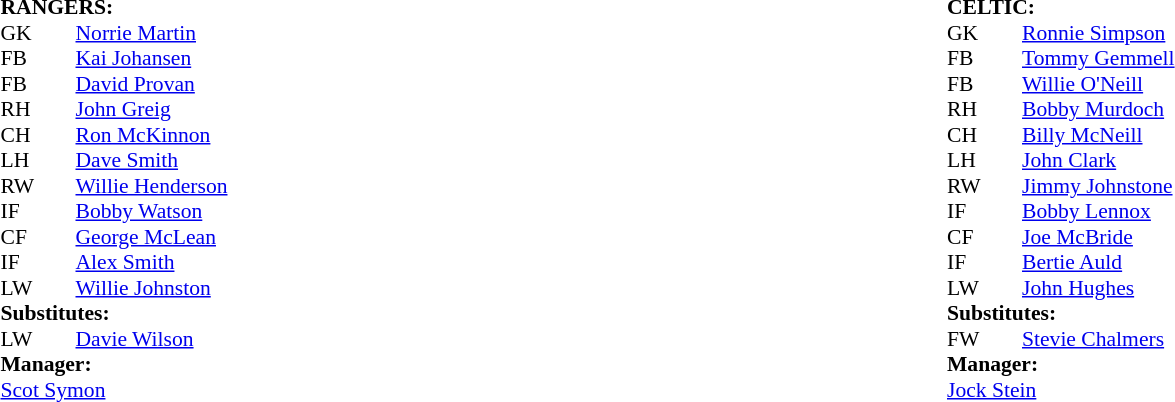<table width="100%">
<tr>
<td valign="top" width="50%"><br><table style="font-size: 90%" cellspacing="0" cellpadding="0">
<tr>
<td colspan="4"><strong>RANGERS:</strong></td>
</tr>
<tr>
<th width="25"></th>
<th width="25"></th>
</tr>
<tr>
<td>GK</td>
<td></td>
<td><a href='#'>Norrie Martin</a></td>
</tr>
<tr>
<td>FB</td>
<td></td>
<td><a href='#'>Kai Johansen</a></td>
</tr>
<tr>
<td>FB</td>
<td></td>
<td><a href='#'>David Provan</a></td>
</tr>
<tr>
<td>RH</td>
<td></td>
<td><a href='#'>John Greig</a></td>
</tr>
<tr>
<td>CH</td>
<td></td>
<td><a href='#'>Ron McKinnon</a></td>
</tr>
<tr>
<td>LH</td>
<td></td>
<td><a href='#'>Dave Smith</a></td>
</tr>
<tr>
<td>RW</td>
<td></td>
<td><a href='#'>Willie Henderson</a></td>
</tr>
<tr>
<td>IF</td>
<td></td>
<td><a href='#'>Bobby Watson</a></td>
</tr>
<tr>
<td>CF</td>
<td></td>
<td><a href='#'>George McLean</a></td>
</tr>
<tr>
<td>IF</td>
<td></td>
<td><a href='#'>Alex Smith</a></td>
</tr>
<tr>
<td>LW</td>
<td></td>
<td><a href='#'>Willie Johnston</a></td>
<td></td>
</tr>
<tr>
<td colspan=4><strong>Substitutes:</strong></td>
</tr>
<tr>
<td>LW</td>
<td></td>
<td><a href='#'>Davie Wilson</a></td>
<td></td>
</tr>
<tr>
<td colspan=4><strong>Manager:</strong></td>
</tr>
<tr>
<td colspan="4"><a href='#'>Scot Symon</a></td>
</tr>
</table>
</td>
<td valign="top" width="50%"><br><table style="font-size: 90%" cellspacing="0" cellpadding="0">
<tr>
<td colspan="4"><strong>CELTIC:</strong></td>
</tr>
<tr>
<th width="25"></th>
<th width="25"></th>
</tr>
<tr>
<td>GK</td>
<td></td>
<td><a href='#'>Ronnie Simpson</a></td>
</tr>
<tr>
<td>FB</td>
<td></td>
<td><a href='#'>Tommy Gemmell</a></td>
</tr>
<tr>
<td>FB</td>
<td></td>
<td><a href='#'>Willie O'Neill</a></td>
</tr>
<tr>
<td>RH</td>
<td></td>
<td><a href='#'>Bobby Murdoch</a></td>
</tr>
<tr>
<td>CH</td>
<td></td>
<td><a href='#'>Billy McNeill</a></td>
</tr>
<tr>
<td>LH</td>
<td></td>
<td><a href='#'>John Clark</a></td>
</tr>
<tr>
<td>RW</td>
<td></td>
<td><a href='#'>Jimmy Johnstone</a></td>
</tr>
<tr>
<td>IF</td>
<td></td>
<td><a href='#'>Bobby Lennox</a></td>
</tr>
<tr>
<td>CF</td>
<td></td>
<td><a href='#'>Joe McBride</a></td>
</tr>
<tr>
<td>IF</td>
<td></td>
<td><a href='#'>Bertie Auld</a></td>
</tr>
<tr>
<td>LW</td>
<td></td>
<td><a href='#'>John Hughes</a></td>
<td></td>
</tr>
<tr>
<td colspan=4><strong>Substitutes:</strong></td>
</tr>
<tr>
<td>FW</td>
<td></td>
<td><a href='#'>Stevie Chalmers</a></td>
<td></td>
</tr>
<tr>
<td colspan=4><strong>Manager:</strong></td>
</tr>
<tr>
<td colspan="4"><a href='#'>Jock Stein</a></td>
</tr>
</table>
</td>
</tr>
</table>
